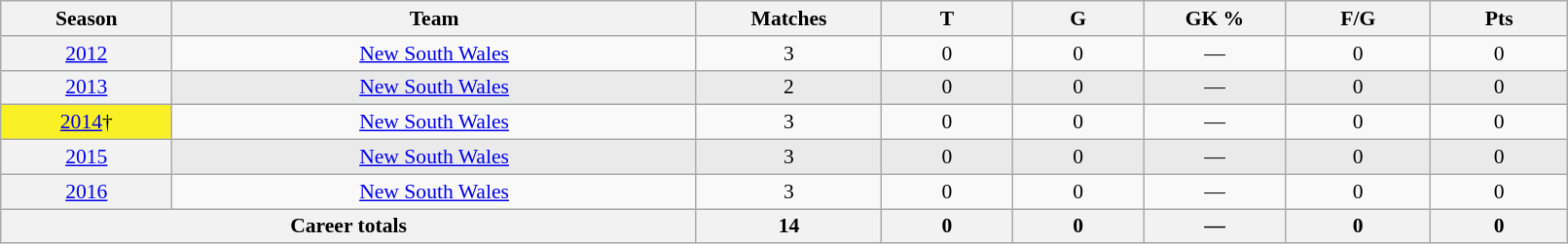<table class="wikitable sortable"  style="font-size:90%; text-align:center; width:85%;">
<tr>
<th width=2%>Season</th>
<th width=8%>Team</th>
<th width=2%>Matches</th>
<th width=2%>T</th>
<th width=2%>G</th>
<th width=2%>GK %</th>
<th width=2%>F/G</th>
<th width=2%>Pts</th>
</tr>
<tr>
<th scope="row" style="text-align:center; font-weight:normal"><a href='#'>2012</a></th>
<td style="text-align:center;"><a href='#'>New South Wales</a></td>
<td>3</td>
<td>0</td>
<td>0</td>
<td>—</td>
<td>0</td>
<td>0</td>
</tr>
<tr style="background:#eaeaea;">
<th scope="row" style="text-align:center; font-weight:normal"><a href='#'>2013</a></th>
<td style="text-align:center;"><a href='#'>New South Wales</a></td>
<td>2</td>
<td>0</td>
<td>0</td>
<td>—</td>
<td>0</td>
<td>0</td>
</tr>
<tr>
<th scope="row" style="text-align:center;background:#f9f025; font-weight:normal"><a href='#'>2014</a>†</th>
<td style="text-align:center;"><a href='#'>New South Wales</a></td>
<td>3</td>
<td>0</td>
<td>0</td>
<td>—</td>
<td>0</td>
<td>0</td>
</tr>
<tr style="background:#eaeaea;">
<th scope="row" style="text-align:center; font-weight:normal"><a href='#'>2015</a></th>
<td style="text-align:center;"><a href='#'>New South Wales</a></td>
<td>3</td>
<td>0</td>
<td>0</td>
<td>—</td>
<td>0</td>
<td>0</td>
</tr>
<tr>
<th scope="row" style="text-align:center; font-weight:normal"><a href='#'>2016</a></th>
<td style="text-align:center;"><a href='#'>New South Wales</a></td>
<td>3</td>
<td>0</td>
<td>0</td>
<td>—</td>
<td>0</td>
<td>0</td>
</tr>
<tr class="sortbottom">
<th colspan=2>Career totals</th>
<th>14</th>
<th>0</th>
<th>0</th>
<th>—</th>
<th>0</th>
<th>0</th>
</tr>
</table>
